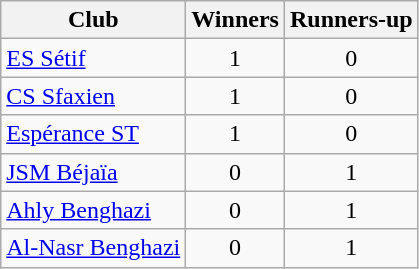<table class="wikitable sortable">
<tr>
<th>Club</th>
<th>Winners</th>
<th>Runners-up</th>
</tr>
<tr>
<td> <a href='#'>ES Sétif</a></td>
<td align=center>1</td>
<td align=center>0</td>
</tr>
<tr>
<td> <a href='#'>CS Sfaxien</a></td>
<td align=center>1</td>
<td align=center>0</td>
</tr>
<tr>
<td> <a href='#'>Espérance ST</a></td>
<td align=center>1</td>
<td align=center>0</td>
</tr>
<tr>
<td> <a href='#'>JSM Béjaïa</a></td>
<td align=center>0</td>
<td align=center>1</td>
</tr>
<tr>
<td> <a href='#'>Ahly Benghazi</a></td>
<td align=center>0</td>
<td align=center>1</td>
</tr>
<tr>
<td> <a href='#'>Al-Nasr Benghazi</a></td>
<td align=center>0</td>
<td align=center>1</td>
</tr>
</table>
